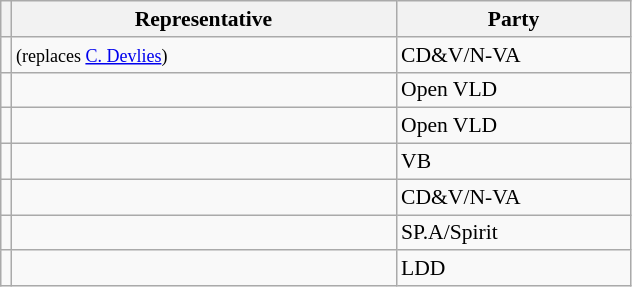<table class="sortable wikitable" style="text-align:left; font-size:90%">
<tr>
<th></th>
<th width="250">Representative</th>
<th width="150">Party</th>
</tr>
<tr>
<td></td>
<td align=left> <small>(replaces <a href='#'>C. Devlies</a>)</small></td>
<td>CD&V/N-VA</td>
</tr>
<tr>
<td></td>
<td align=left></td>
<td>Open VLD</td>
</tr>
<tr>
<td></td>
<td align=left></td>
<td>Open VLD</td>
</tr>
<tr>
<td></td>
<td align=left></td>
<td>VB</td>
</tr>
<tr>
<td></td>
<td align=left></td>
<td>CD&V/N-VA</td>
</tr>
<tr>
<td></td>
<td align=left></td>
<td>SP.A/Spirit</td>
</tr>
<tr>
<td></td>
<td align=left></td>
<td>LDD</td>
</tr>
</table>
